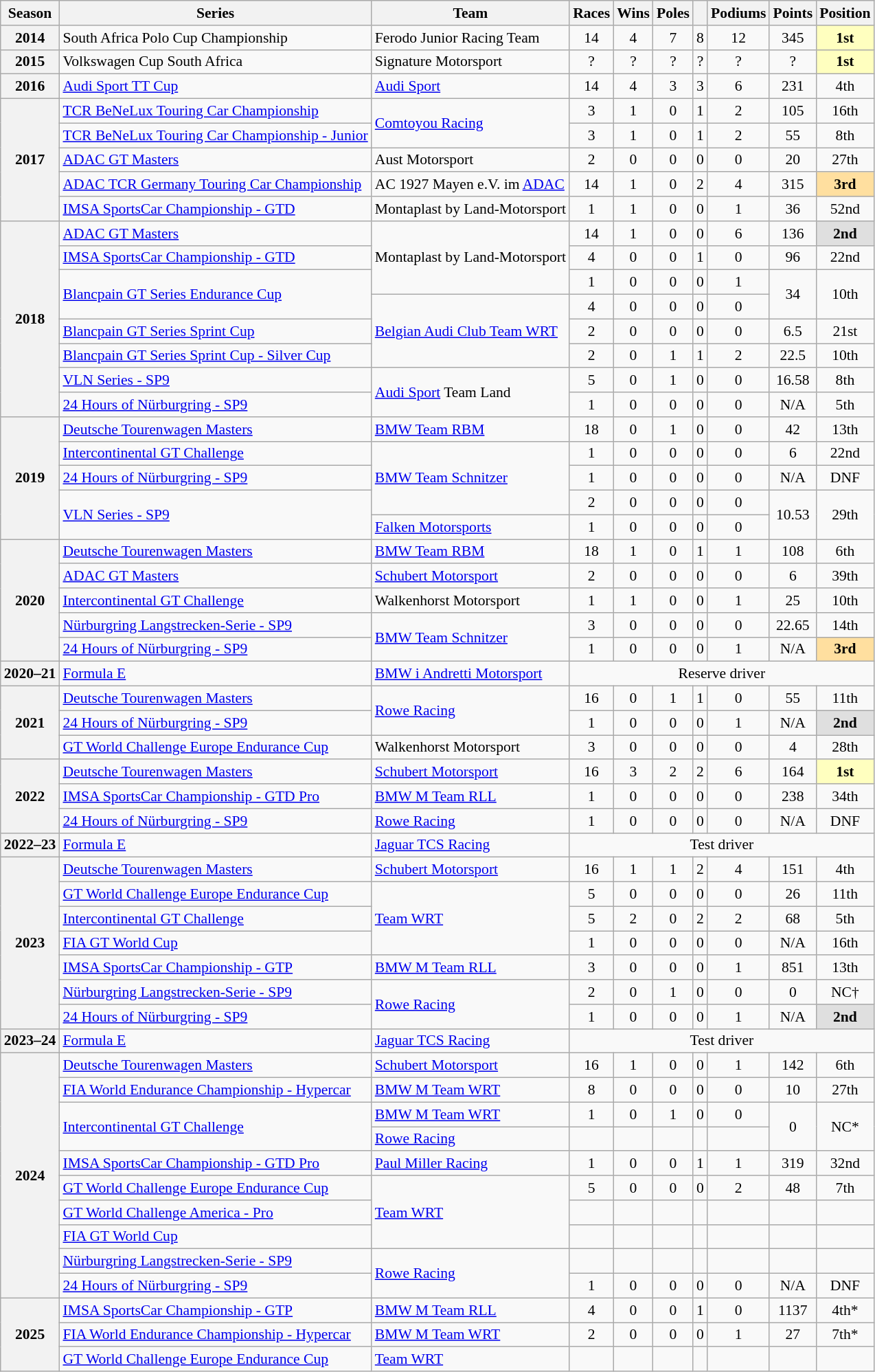<table class="wikitable" style="font-size: 90%; text-align:center">
<tr>
<th>Season</th>
<th>Series</th>
<th>Team</th>
<th>Races</th>
<th>Wins</th>
<th>Poles</th>
<th></th>
<th>Podiums</th>
<th>Points</th>
<th>Position</th>
</tr>
<tr>
<th>2014</th>
<td align=left>South Africa Polo Cup Championship</td>
<td align=left>Ferodo Junior Racing Team</td>
<td>14</td>
<td>4</td>
<td>7</td>
<td>8</td>
<td>12</td>
<td>345</td>
<td style="background:#ffffbf;"><strong>1st</strong></td>
</tr>
<tr>
<th>2015</th>
<td align=left>Volkswagen Cup South Africa</td>
<td align=left>Signature Motorsport</td>
<td>?</td>
<td>?</td>
<td>?</td>
<td>?</td>
<td>?</td>
<td>?</td>
<td style="background:#ffffbf;"><strong>1st</strong></td>
</tr>
<tr>
<th>2016</th>
<td align=left><a href='#'>Audi Sport TT Cup</a></td>
<td align=left><a href='#'>Audi Sport</a></td>
<td>14</td>
<td>4</td>
<td>3</td>
<td>3</td>
<td>6</td>
<td>231</td>
<td>4th</td>
</tr>
<tr>
<th rowspan="5">2017</th>
<td align=left><a href='#'>TCR BeNeLux Touring Car Championship</a></td>
<td align=left rowspan=2><a href='#'>Comtoyou Racing</a></td>
<td>3</td>
<td>1</td>
<td>0</td>
<td>1</td>
<td>2</td>
<td>105</td>
<td>16th</td>
</tr>
<tr>
<td align=left><a href='#'>TCR BeNeLux Touring Car Championship - Junior</a></td>
<td>3</td>
<td>1</td>
<td>0</td>
<td>1</td>
<td>2</td>
<td>55</td>
<td>8th</td>
</tr>
<tr>
<td align=left><a href='#'>ADAC GT Masters</a></td>
<td align=left>Aust Motorsport</td>
<td>2</td>
<td>0</td>
<td>0</td>
<td>0</td>
<td>0</td>
<td>20</td>
<td>27th</td>
</tr>
<tr>
<td align=left><a href='#'>ADAC TCR Germany Touring Car Championship</a></td>
<td align=left>AC 1927 Mayen e.V. im <a href='#'>ADAC</a></td>
<td>14</td>
<td>1</td>
<td>0</td>
<td>2</td>
<td>4</td>
<td>315</td>
<td style="background:#FFDF9F;"><strong>3rd</strong></td>
</tr>
<tr>
<td align=left><a href='#'>IMSA SportsCar Championship - GTD</a></td>
<td align=left>Montaplast by Land-Motorsport</td>
<td>1</td>
<td>1</td>
<td>0</td>
<td>0</td>
<td>1</td>
<td>36</td>
<td>52nd</td>
</tr>
<tr>
<th rowspan="8">2018</th>
<td align=left><a href='#'>ADAC GT Masters</a></td>
<td align=left rowspan=3>Montaplast by Land-Motorsport</td>
<td>14</td>
<td>1</td>
<td>0</td>
<td>0</td>
<td>6</td>
<td>136</td>
<td style="background:#DFDFDF;"><strong>2nd</strong></td>
</tr>
<tr>
<td align=left><a href='#'>IMSA SportsCar Championship - GTD</a></td>
<td>4</td>
<td>0</td>
<td>0</td>
<td>1</td>
<td>0</td>
<td>96</td>
<td>22nd</td>
</tr>
<tr>
<td align=left rowspan=2><a href='#'>Blancpain GT Series Endurance Cup</a></td>
<td>1</td>
<td>0</td>
<td>0</td>
<td>0</td>
<td>1</td>
<td rowspan=2>34</td>
<td rowspan=2>10th</td>
</tr>
<tr>
<td align=left rowspan=3><a href='#'>Belgian Audi Club Team WRT</a></td>
<td>4</td>
<td>0</td>
<td>0</td>
<td>0</td>
<td>0</td>
</tr>
<tr>
<td align=left><a href='#'>Blancpain GT Series Sprint Cup</a></td>
<td>2</td>
<td>0</td>
<td>0</td>
<td>0</td>
<td>0</td>
<td>6.5</td>
<td>21st</td>
</tr>
<tr>
<td align=left><a href='#'>Blancpain GT Series Sprint Cup - Silver Cup</a></td>
<td>2</td>
<td>0</td>
<td>1</td>
<td>1</td>
<td>2</td>
<td>22.5</td>
<td>10th</td>
</tr>
<tr>
<td align=left><a href='#'>VLN Series - SP9</a></td>
<td rowspan="2" align=left><a href='#'>Audi Sport</a> Team Land</td>
<td>5</td>
<td>0</td>
<td>1</td>
<td>0</td>
<td>0</td>
<td>16.58</td>
<td>8th</td>
</tr>
<tr>
<td align="left"><a href='#'>24 Hours of Nürburgring - SP9</a></td>
<td>1</td>
<td>0</td>
<td>0</td>
<td>0</td>
<td>0</td>
<td>N/A</td>
<td>5th</td>
</tr>
<tr>
<th rowspan="5">2019</th>
<td align="left"><a href='#'>Deutsche Tourenwagen Masters</a></td>
<td align="left"><a href='#'>BMW Team RBM</a></td>
<td>18</td>
<td>0</td>
<td>1</td>
<td>0</td>
<td>0</td>
<td>42</td>
<td>13th</td>
</tr>
<tr>
<td align="left"><a href='#'>Intercontinental GT Challenge</a></td>
<td rowspan="3" align="left"><a href='#'>BMW Team Schnitzer</a></td>
<td>1</td>
<td>0</td>
<td>0</td>
<td>0</td>
<td>0</td>
<td>6</td>
<td>22nd</td>
</tr>
<tr>
<td align=left><a href='#'>24 Hours of Nürburgring - SP9</a></td>
<td>1</td>
<td>0</td>
<td>0</td>
<td>0</td>
<td>0</td>
<td>N/A</td>
<td>DNF</td>
</tr>
<tr>
<td rowspan="2" align=left><a href='#'>VLN Series - SP9</a></td>
<td>2</td>
<td>0</td>
<td>0</td>
<td>0</td>
<td>0</td>
<td rowspan="2">10.53</td>
<td rowspan="2">29th</td>
</tr>
<tr>
<td align=left><a href='#'>Falken Motorsports</a></td>
<td>1</td>
<td>0</td>
<td>0</td>
<td>0</td>
<td>0</td>
</tr>
<tr>
<th rowspan="5">2020</th>
<td align="left"><a href='#'>Deutsche Tourenwagen Masters</a></td>
<td align="left"><a href='#'>BMW Team RBM</a></td>
<td>18</td>
<td>1</td>
<td>0</td>
<td>1</td>
<td>1</td>
<td>108</td>
<td>6th</td>
</tr>
<tr>
<td align=left><a href='#'>ADAC GT Masters</a></td>
<td align=left><a href='#'>Schubert Motorsport</a></td>
<td>2</td>
<td>0</td>
<td>0</td>
<td>0</td>
<td>0</td>
<td>6</td>
<td>39th</td>
</tr>
<tr>
<td align=left><a href='#'>Intercontinental GT Challenge</a></td>
<td align=left>Walkenhorst Motorsport</td>
<td>1</td>
<td>1</td>
<td>0</td>
<td>0</td>
<td>1</td>
<td>25</td>
<td>10th</td>
</tr>
<tr>
<td align=left><a href='#'>Nürburgring Langstrecken-Serie - SP9</a></td>
<td rowspan="2" align=left><a href='#'>BMW Team Schnitzer</a></td>
<td>3</td>
<td>0</td>
<td>0</td>
<td>0</td>
<td>0</td>
<td>22.65</td>
<td>14th</td>
</tr>
<tr>
<td align="left"><a href='#'>24 Hours of Nürburgring - SP9</a></td>
<td>1</td>
<td>0</td>
<td>0</td>
<td>0</td>
<td>1</td>
<td>N/A</td>
<td style="background:#FFDF9F;"><strong>3rd</strong></td>
</tr>
<tr>
<th>2020–21</th>
<td align=left><a href='#'>Formula E</a></td>
<td align=left><a href='#'>BMW i Andretti Motorsport</a></td>
<td colspan="7">Reserve driver</td>
</tr>
<tr>
<th rowspan="3">2021</th>
<td align=left><a href='#'>Deutsche Tourenwagen Masters</a></td>
<td rowspan="2" align="left"><a href='#'>Rowe Racing</a></td>
<td>16</td>
<td>0</td>
<td>1</td>
<td>1</td>
<td>0</td>
<td>55</td>
<td>11th</td>
</tr>
<tr>
<td align=left><a href='#'>24 Hours of Nürburgring - SP9</a></td>
<td>1</td>
<td>0</td>
<td>0</td>
<td>0</td>
<td>1</td>
<td>N/A</td>
<td style="background:#DFDFDF;"><strong>2nd</strong></td>
</tr>
<tr>
<td align=left><a href='#'>GT World Challenge Europe Endurance Cup</a></td>
<td align=left>Walkenhorst Motorsport</td>
<td>3</td>
<td>0</td>
<td>0</td>
<td>0</td>
<td>0</td>
<td>4</td>
<td>28th</td>
</tr>
<tr>
<th rowspan="3">2022</th>
<td align=left><a href='#'>Deutsche Tourenwagen Masters</a></td>
<td align=left><a href='#'>Schubert Motorsport</a></td>
<td>16</td>
<td>3</td>
<td>2</td>
<td>2</td>
<td>6</td>
<td>164</td>
<td style="background:#FFFFBF;"><strong>1st</strong></td>
</tr>
<tr>
<td align=left><a href='#'>IMSA SportsCar Championship - GTD Pro</a></td>
<td align=left><a href='#'>BMW M Team RLL</a></td>
<td>1</td>
<td>0</td>
<td>0</td>
<td>0</td>
<td>0</td>
<td>238</td>
<td>34th</td>
</tr>
<tr>
<td align=left><a href='#'>24 Hours of Nürburgring - SP9</a></td>
<td align=left><a href='#'>Rowe Racing</a></td>
<td>1</td>
<td>0</td>
<td>0</td>
<td>0</td>
<td>0</td>
<td>N/A</td>
<td>DNF</td>
</tr>
<tr>
<th>2022–23</th>
<td align=left><a href='#'>Formula E</a></td>
<td align=left><a href='#'>Jaguar TCS Racing</a></td>
<td colspan="7">Test driver</td>
</tr>
<tr>
<th rowspan="7">2023</th>
<td align=left><a href='#'>Deutsche Tourenwagen Masters</a></td>
<td align=left><a href='#'>Schubert Motorsport</a></td>
<td>16</td>
<td>1</td>
<td>1</td>
<td>2</td>
<td>4</td>
<td>151</td>
<td>4th</td>
</tr>
<tr>
<td align=left><a href='#'>GT World Challenge Europe Endurance Cup</a></td>
<td rowspan="3" align="left"><a href='#'>Team WRT</a></td>
<td>5</td>
<td>0</td>
<td>0</td>
<td>0</td>
<td>0</td>
<td>26</td>
<td>11th</td>
</tr>
<tr>
<td align="left"><a href='#'>Intercontinental GT Challenge</a></td>
<td>5</td>
<td>2</td>
<td>0</td>
<td>2</td>
<td>2</td>
<td>68</td>
<td>5th</td>
</tr>
<tr>
<td align=left><a href='#'>FIA GT World Cup</a></td>
<td>1</td>
<td>0</td>
<td>0</td>
<td>0</td>
<td>0</td>
<td>N/A</td>
<td>16th</td>
</tr>
<tr>
<td align="left"><a href='#'>IMSA SportsCar Championship - GTP</a></td>
<td align="left"><a href='#'>BMW M Team RLL</a></td>
<td>3</td>
<td>0</td>
<td>0</td>
<td>0</td>
<td>1</td>
<td>851</td>
<td>13th</td>
</tr>
<tr>
<td align=left><a href='#'>Nürburgring Langstrecken-Serie - SP9</a></td>
<td rowspan="2" align=left><a href='#'>Rowe Racing</a></td>
<td>2</td>
<td>0</td>
<td>1</td>
<td>0</td>
<td>0</td>
<td>0</td>
<td>NC†</td>
</tr>
<tr>
<td align="left"><a href='#'>24 Hours of Nürburgring - SP9</a></td>
<td>1</td>
<td>0</td>
<td>0</td>
<td>0</td>
<td>1</td>
<td>N/A</td>
<td style="background:#DFDFDF;"><strong>2nd</strong></td>
</tr>
<tr>
<th>2023–24</th>
<td align=left><a href='#'>Formula E</a></td>
<td align=left><a href='#'>Jaguar TCS Racing</a></td>
<td colspan="7">Test driver</td>
</tr>
<tr>
<th rowspan="10">2024</th>
<td align=left><a href='#'>Deutsche Tourenwagen Masters</a></td>
<td align=left><a href='#'>Schubert Motorsport</a></td>
<td>16</td>
<td>1</td>
<td>0</td>
<td>0</td>
<td>1</td>
<td>142</td>
<td>6th</td>
</tr>
<tr>
<td align="left"><a href='#'>FIA World Endurance Championship - Hypercar</a></td>
<td align="left"><a href='#'>BMW M Team WRT</a></td>
<td>8</td>
<td>0</td>
<td>0</td>
<td>0</td>
<td>0</td>
<td>10</td>
<td>27th</td>
</tr>
<tr>
<td rowspan="2" align="left"><a href='#'>Intercontinental GT Challenge</a></td>
<td align=left><a href='#'>BMW M Team WRT</a></td>
<td>1</td>
<td>0</td>
<td>1</td>
<td>0</td>
<td>0</td>
<td rowspan="2">0</td>
<td rowspan="2">NC*</td>
</tr>
<tr>
<td align=left><a href='#'>Rowe Racing</a></td>
<td></td>
<td></td>
<td></td>
<td></td>
<td></td>
</tr>
<tr>
<td align=left><a href='#'>IMSA SportsCar Championship - GTD Pro</a></td>
<td align=left><a href='#'>Paul Miller Racing</a></td>
<td>1</td>
<td>0</td>
<td>0</td>
<td>1</td>
<td>1</td>
<td>319</td>
<td>32nd</td>
</tr>
<tr>
<td align=left><a href='#'>GT World Challenge Europe Endurance Cup</a></td>
<td rowspan="3" align="left"><a href='#'>Team WRT</a></td>
<td>5</td>
<td>0</td>
<td>0</td>
<td>0</td>
<td>2</td>
<td>48</td>
<td>7th</td>
</tr>
<tr>
<td align=left><a href='#'>GT World Challenge America - Pro</a></td>
<td></td>
<td></td>
<td></td>
<td></td>
<td></td>
<td></td>
<td></td>
</tr>
<tr>
<td align=left><a href='#'>FIA GT World Cup</a></td>
<td></td>
<td></td>
<td></td>
<td></td>
<td></td>
<td></td>
<td></td>
</tr>
<tr>
<td align=left><a href='#'>Nürburgring Langstrecken-Serie - SP9</a></td>
<td rowspan="2" align="left"><a href='#'>Rowe Racing</a></td>
<td></td>
<td></td>
<td></td>
<td></td>
<td></td>
<td></td>
<td></td>
</tr>
<tr>
<td align=left><a href='#'>24 Hours of Nürburgring - SP9</a></td>
<td>1</td>
<td>0</td>
<td>0</td>
<td>0</td>
<td>0</td>
<td>N/A</td>
<td>DNF</td>
</tr>
<tr>
<th rowspan="3">2025</th>
<td align=left><a href='#'>IMSA SportsCar Championship - GTP</a></td>
<td align=left><a href='#'>BMW M Team RLL</a></td>
<td>4</td>
<td>0</td>
<td>0</td>
<td>1</td>
<td>0</td>
<td>1137</td>
<td>4th*</td>
</tr>
<tr>
<td align=left><a href='#'>FIA World Endurance Championship - Hypercar</a></td>
<td align=left><a href='#'>BMW M Team WRT</a></td>
<td>2</td>
<td>0</td>
<td>0</td>
<td>0</td>
<td>1</td>
<td>27</td>
<td>7th*</td>
</tr>
<tr>
<td align="left"><a href='#'>GT World Challenge Europe Endurance Cup</a></td>
<td align="left"><a href='#'>Team WRT</a></td>
<td></td>
<td></td>
<td></td>
<td></td>
<td></td>
<td></td>
<td></td>
</tr>
</table>
